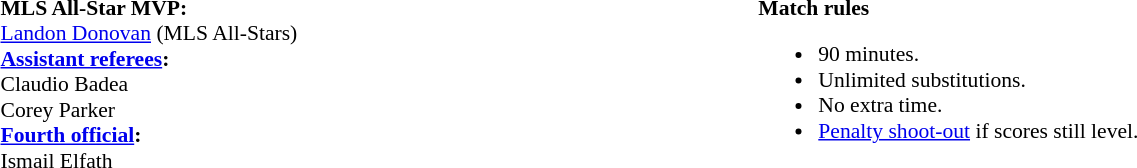<table style="width:100%; font-size:90%;">
<tr>
<td><br><strong>MLS All-Star MVP:</strong>
<br> <a href='#'>Landon Donovan</a> (MLS All-Stars)<br><strong><a href='#'>Assistant referees</a>:</strong> 
<br>Claudio Badea
<br>Corey Parker
<br><strong><a href='#'>Fourth official</a>:</strong>
<br>Ismail Elfath</td>
<td style="width:60%; vertical-align:top;"><br><strong>Match rules</strong><ul><li>90 minutes.</li><li>Unlimited substitutions.</li><li>No extra time.</li><li><a href='#'>Penalty shoot-out</a> if scores still level.</li></ul></td>
</tr>
</table>
